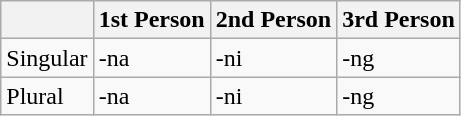<table class="wikitable">
<tr>
<th></th>
<th>1st Person</th>
<th>2nd Person</th>
<th>3rd Person</th>
</tr>
<tr>
<td>Singular</td>
<td>-na</td>
<td>-ni</td>
<td>-ng</td>
</tr>
<tr>
<td>Plural</td>
<td>-na</td>
<td>-ni</td>
<td>-ng</td>
</tr>
</table>
